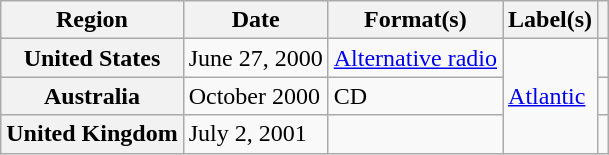<table class="wikitable plainrowheaders">
<tr>
<th scope="col">Region</th>
<th scope="col">Date</th>
<th scope="col">Format(s)</th>
<th scope="col">Label(s)</th>
<th scope="col"></th>
</tr>
<tr>
<th scope="row">United States</th>
<td>June 27, 2000</td>
<td><a href='#'>Alternative radio</a></td>
<td rowspan="3"><a href='#'>Atlantic</a></td>
<td></td>
</tr>
<tr>
<th scope="row">Australia</th>
<td>October 2000</td>
<td>CD</td>
<td></td>
</tr>
<tr>
<th scope="row">United Kingdom</th>
<td>July 2, 2001</td>
<td></td>
<td></td>
</tr>
</table>
